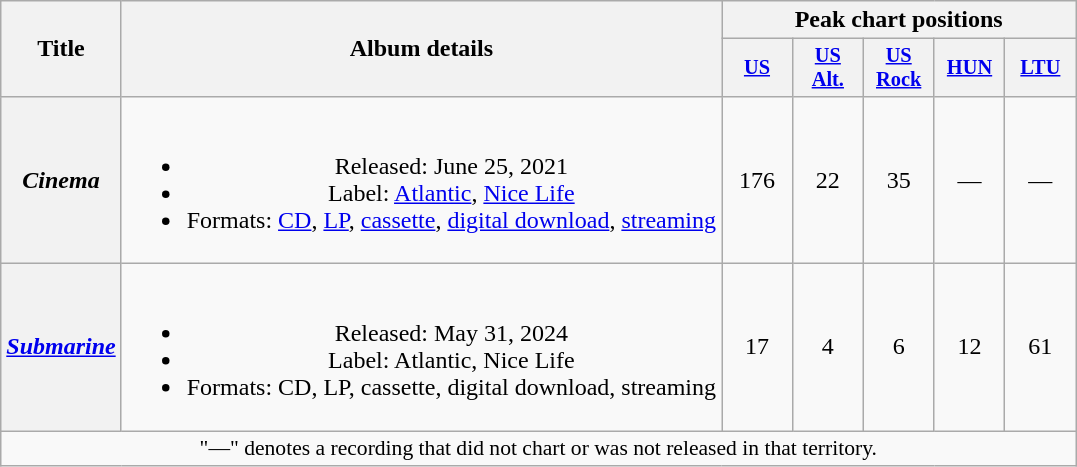<table class="wikitable plainrowheaders" style="text-align:center;">
<tr>
<th scope="col" rowspan="2">Title</th>
<th scope="col" rowspan="2">Album details</th>
<th scope="col" colspan="5">Peak chart positions</th>
</tr>
<tr>
<th scope="col" style="width:3em;font-size:85%"><a href='#'>US</a><br></th>
<th scope="col" style="width:3em;font-size:85%"><a href='#'>US<br>Alt.</a><br></th>
<th scope="col" style="width:3em;font-size:85%"><a href='#'>US<br>Rock</a><br></th>
<th scope="col" style="width:3em;font-size:85%"><a href='#'>HUN</a><br></th>
<th scope="col" style="width:3em;font-size:85%"><a href='#'>LTU</a><br></th>
</tr>
<tr>
<th scope="row"><em>Cinema</em></th>
<td><br><ul><li>Released: June 25, 2021</li><li>Label: <a href='#'>Atlantic</a>, <a href='#'>Nice Life</a></li><li>Formats: <a href='#'>CD</a>, <a href='#'>LP</a>, <a href='#'>cassette</a>, <a href='#'>digital download</a>, <a href='#'>streaming</a></li></ul></td>
<td>176</td>
<td>22</td>
<td>35</td>
<td>—</td>
<td>—</td>
</tr>
<tr>
<th scope="row"><em><a href='#'>Submarine</a></em></th>
<td><br><ul><li>Released: May 31, 2024</li><li>Label: Atlantic, Nice Life</li><li>Formats: CD, LP, cassette, digital download, streaming</li></ul></td>
<td>17</td>
<td>4</td>
<td>6</td>
<td>12</td>
<td>61</td>
</tr>
<tr>
<td colspan="15" style="font-size:90%">"—" denotes a recording that did not chart or was not released in that territory.</td>
</tr>
</table>
